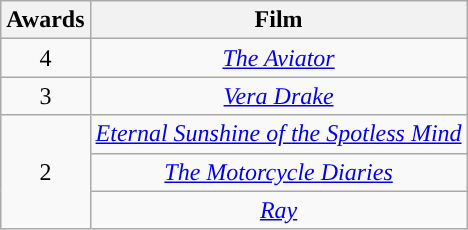<table class="wikitable" style="text-align:center;">
<tr>
<th style="background:">Awards</th>
<th style="background:">Film</th>
</tr>
<tr>
<td>4</td>
<td><em><a href='#'>The Aviator</a></em></td>
</tr>
<tr>
<td>3</td>
<td><em><a href='#'>Vera Drake</a></em></td>
</tr>
<tr>
<td rowspan="3">2</td>
<td><em><a href='#'>Eternal Sunshine of the Spotless Mind</a></em></td>
</tr>
<tr>
<td><em><a href='#'>The Motorcycle Diaries</a></em></td>
</tr>
<tr>
<td><em><a href='#'>Ray</a></em></td>
</tr>
</table>
